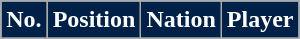<table class="wikitable sortable">
<tr>
<th style="background:#002147; color:#fff;" scope="col">No.</th>
<th style="background:#002147; color:#fff;" scope="col">Position</th>
<th style="background:#002147; color:#fff;" scope="col">Nation</th>
<th style="background:#002147; color:#fff;" scope="col">Player</th>
</tr>
<tr>
</tr>
</table>
